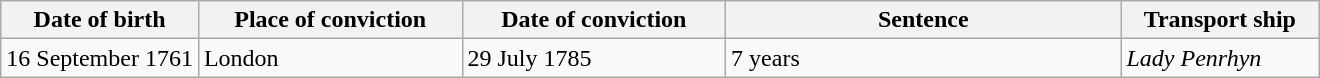<table class="wikitable sortable plainrowheaders" style="width=1024px;">
<tr>
<th style="width: 15%;">Date of birth</th>
<th style="width: 20%;">Place of conviction</th>
<th style="width: 20%;">Date of conviction</th>
<th style="width: 30%;">Sentence</th>
<th style="width: 15%;">Transport ship</th>
</tr>
<tr>
<td>16 September 1761</td>
<td>London</td>
<td>29 July 1785</td>
<td>7 years</td>
<td><em>Lady Penrhyn</em></td>
</tr>
</table>
